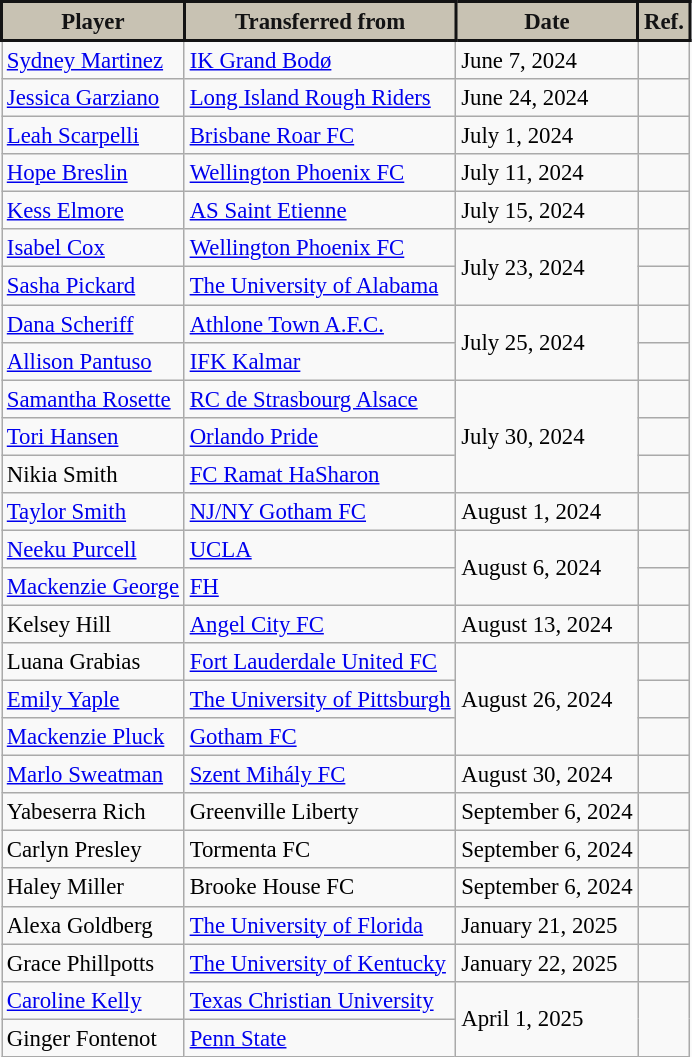<table class="wikitable" style="text-align:left; font-size:95%;">
<tr>
<th style="background:#c8c2b3; color:#131314; border:2px solid #131314;">Player</th>
<th style="background:#c8c2b3; color:#131314; border:2px solid #131314;">Transferred from</th>
<th style="background:#c8c2b3; color:#131314; border:2px solid #131314;">Date</th>
<th style="background:#c8c2b3; color:#131314; border:2px solid #131314;">Ref.</th>
</tr>
<tr>
<td> <a href='#'>Sydney Martinez</a></td>
<td> <a href='#'>IK Grand Bodø</a></td>
<td>June 7, 2024</td>
<td align=center></td>
</tr>
<tr>
<td> <a href='#'>Jessica Garziano</a></td>
<td> <a href='#'>Long Island Rough Riders</a></td>
<td>June 24, 2024</td>
<td align=center></td>
</tr>
<tr>
<td> <a href='#'>Leah Scarpelli</a></td>
<td> <a href='#'>Brisbane Roar FC</a></td>
<td>July 1, 2024</td>
<td align=center></td>
</tr>
<tr>
<td> <a href='#'>Hope Breslin</a></td>
<td> <a href='#'>Wellington Phoenix FC</a></td>
<td>July 11, 2024</td>
<td align=center></td>
</tr>
<tr>
<td> <a href='#'>Kess Elmore</a></td>
<td> <a href='#'>AS Saint Etienne</a></td>
<td>July 15, 2024</td>
<td align=center></td>
</tr>
<tr>
<td> <a href='#'>Isabel Cox</a></td>
<td> <a href='#'>Wellington Phoenix FC</a></td>
<td rowspan="2">July 23, 2024</td>
<td align="center"></td>
</tr>
<tr>
<td> <a href='#'>Sasha Pickard</a></td>
<td> <a href='#'>The University of Alabama</a></td>
<td align="center"></td>
</tr>
<tr>
<td> <a href='#'>Dana Scheriff</a></td>
<td> <a href='#'>Athlone Town A.F.C.</a></td>
<td rowspan="2">July 25, 2024</td>
<td align="center"></td>
</tr>
<tr>
<td> <a href='#'>Allison Pantuso</a></td>
<td> <a href='#'>IFK Kalmar</a></td>
<td align="center"></td>
</tr>
<tr>
<td> <a href='#'>Samantha Rosette</a></td>
<td> <a href='#'>RC de Strasbourg Alsace</a></td>
<td rowspan="3">July 30, 2024</td>
<td align="center"></td>
</tr>
<tr>
<td> <a href='#'>Tori Hansen</a></td>
<td> <a href='#'>Orlando Pride</a></td>
<td align="center"></td>
</tr>
<tr>
<td> Nikia Smith</td>
<td> <a href='#'>FC Ramat HaSharon</a></td>
<td align="center"></td>
</tr>
<tr>
<td> <a href='#'>Taylor Smith</a></td>
<td> <a href='#'>NJ/NY Gotham FC</a></td>
<td>August 1, 2024</td>
<td align="center"></td>
</tr>
<tr>
<td> <a href='#'>Neeku Purcell</a></td>
<td> <a href='#'>UCLA</a></td>
<td rowspan="2">August 6, 2024</td>
<td align="center"></td>
</tr>
<tr>
<td> <a href='#'>Mackenzie George</a></td>
<td> <a href='#'>FH</a></td>
<td align="center"></td>
</tr>
<tr>
<td> Kelsey Hill</td>
<td> <a href='#'>Angel City FC</a></td>
<td>August 13, 2024</td>
<td align="center"></td>
</tr>
<tr>
<td> Luana Grabias</td>
<td> <a href='#'>Fort Lauderdale United FC</a></td>
<td rowspan="3">August 26, 2024</td>
<td align="center"></td>
</tr>
<tr>
<td> <a href='#'>Emily Yaple</a></td>
<td> <a href='#'>The University of Pittsburgh</a></td>
<td align="center"></td>
</tr>
<tr>
<td> <a href='#'>Mackenzie Pluck</a></td>
<td> <a href='#'>Gotham FC</a></td>
<td align="center"></td>
</tr>
<tr>
<td> <a href='#'>Marlo Sweatman</a></td>
<td> <a href='#'>Szent Mihály FC</a></td>
<td>August 30, 2024</td>
<td align="center"></td>
</tr>
<tr>
<td> Yabeserra Rich</td>
<td> Greenville Liberty</td>
<td>September 6, 2024</td>
<td align="center"></td>
</tr>
<tr>
<td> Carlyn Presley</td>
<td> Tormenta FC</td>
<td>September 6, 2024</td>
<td align="center"></td>
</tr>
<tr>
<td> Haley Miller</td>
<td> Brooke House FC</td>
<td>September 6, 2024</td>
<td align="center"></td>
</tr>
<tr>
<td> Alexa Goldberg</td>
<td> <a href='#'>The University of Florida</a></td>
<td>January 21, 2025</td>
<td align="center"></td>
</tr>
<tr>
<td> Grace Phillpotts</td>
<td> <a href='#'>The University of Kentucky</a></td>
<td>January 22, 2025</td>
<td align="center"></td>
</tr>
<tr>
<td> <a href='#'>Caroline Kelly</a></td>
<td> <a href='#'>Texas Christian University</a></td>
<td rowspan="2">April 1, 2025</td>
<td rowspan="2"></td>
</tr>
<tr>
<td> Ginger Fontenot</td>
<td> <a href='#'>Penn State</a></td>
</tr>
</table>
